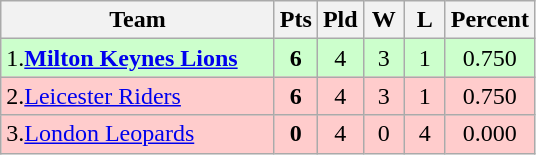<table class="wikitable" style="text-align: center;">
<tr>
<th width="175">Team</th>
<th width="20" abbr="Points">Pts</th>
<th width="20" abbr="Played">Pld</th>
<th width="20" abbr="Won">W</th>
<th width="20" abbr="Lost">L</th>
<th width="20" abbr="Percentage">Percent</th>
</tr>
<tr style="background: #ccffcc;">
<td style="text-align:left;">1.<strong><a href='#'>Milton Keynes Lions</a></strong></td>
<td><strong>6</strong></td>
<td>4</td>
<td>3</td>
<td>1</td>
<td>0.750</td>
</tr>
<tr style="background: #ffcccc;">
<td style="text-align:left;">2.<a href='#'>Leicester Riders</a></td>
<td><strong>6</strong></td>
<td>4</td>
<td>3</td>
<td>1</td>
<td>0.750</td>
</tr>
<tr style="background: #ffcccc;">
<td style="text-align:left;">3.<a href='#'>London Leopards</a></td>
<td><strong>0</strong></td>
<td>4</td>
<td>0</td>
<td>4</td>
<td>0.000</td>
</tr>
</table>
